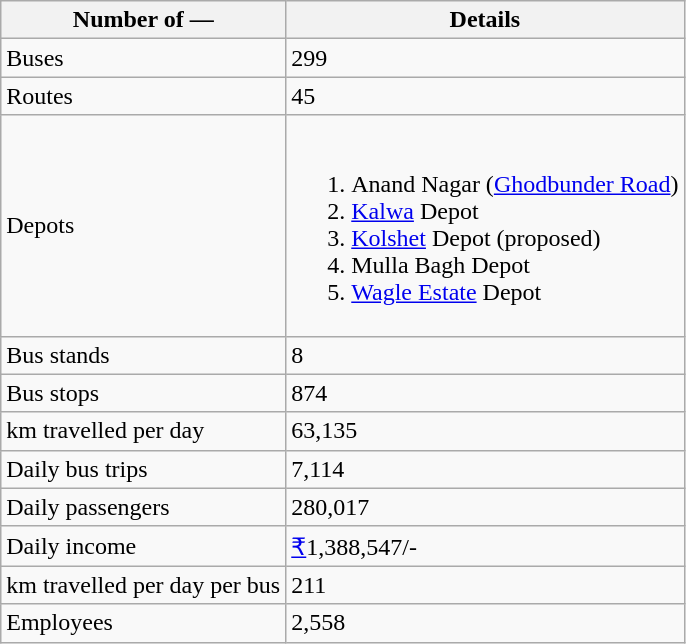<table class="wikitable">
<tr>
<th>Number of —</th>
<th>Details</th>
</tr>
<tr>
<td>Buses</td>
<td>299</td>
</tr>
<tr>
<td>Routes</td>
<td>45</td>
</tr>
<tr>
<td>Depots</td>
<td><br><ol><li>Anand Nagar (<a href='#'>Ghodbunder Road</a>)</li><li><a href='#'>Kalwa</a> Depot</li><li><a href='#'>Kolshet</a> Depot (proposed)</li><li>Mulla Bagh Depot</li><li><a href='#'>Wagle Estate</a> Depot</li></ol></td>
</tr>
<tr>
<td>Bus stands</td>
<td>8</td>
</tr>
<tr>
<td>Bus stops</td>
<td>874</td>
</tr>
<tr>
<td>km travelled per day</td>
<td>63,135</td>
</tr>
<tr>
<td>Daily bus trips</td>
<td>7,114</td>
</tr>
<tr>
<td>Daily passengers</td>
<td>280,017</td>
</tr>
<tr>
<td>Daily income</td>
<td><a href='#'>₹</a>1,388,547/-</td>
</tr>
<tr>
<td>km travelled per day per bus</td>
<td>211</td>
</tr>
<tr>
<td>Employees</td>
<td>2,558</td>
</tr>
</table>
